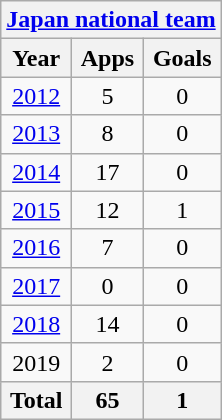<table class="wikitable" style="text-align:center">
<tr>
<th colspan=3><a href='#'>Japan national team</a></th>
</tr>
<tr>
<th>Year</th>
<th>Apps</th>
<th>Goals</th>
</tr>
<tr>
<td><a href='#'>2012</a></td>
<td>5</td>
<td>0</td>
</tr>
<tr>
<td><a href='#'>2013</a></td>
<td>8</td>
<td>0</td>
</tr>
<tr>
<td><a href='#'>2014</a></td>
<td>17</td>
<td>0</td>
</tr>
<tr>
<td><a href='#'>2015</a></td>
<td>12</td>
<td>1</td>
</tr>
<tr>
<td><a href='#'>2016</a></td>
<td>7</td>
<td>0</td>
</tr>
<tr>
<td><a href='#'>2017</a></td>
<td>0</td>
<td>0</td>
</tr>
<tr>
<td><a href='#'>2018</a></td>
<td>14</td>
<td>0</td>
</tr>
<tr>
<td>2019</td>
<td>2</td>
<td>0</td>
</tr>
<tr>
<th>Total</th>
<th>65</th>
<th>1</th>
</tr>
</table>
